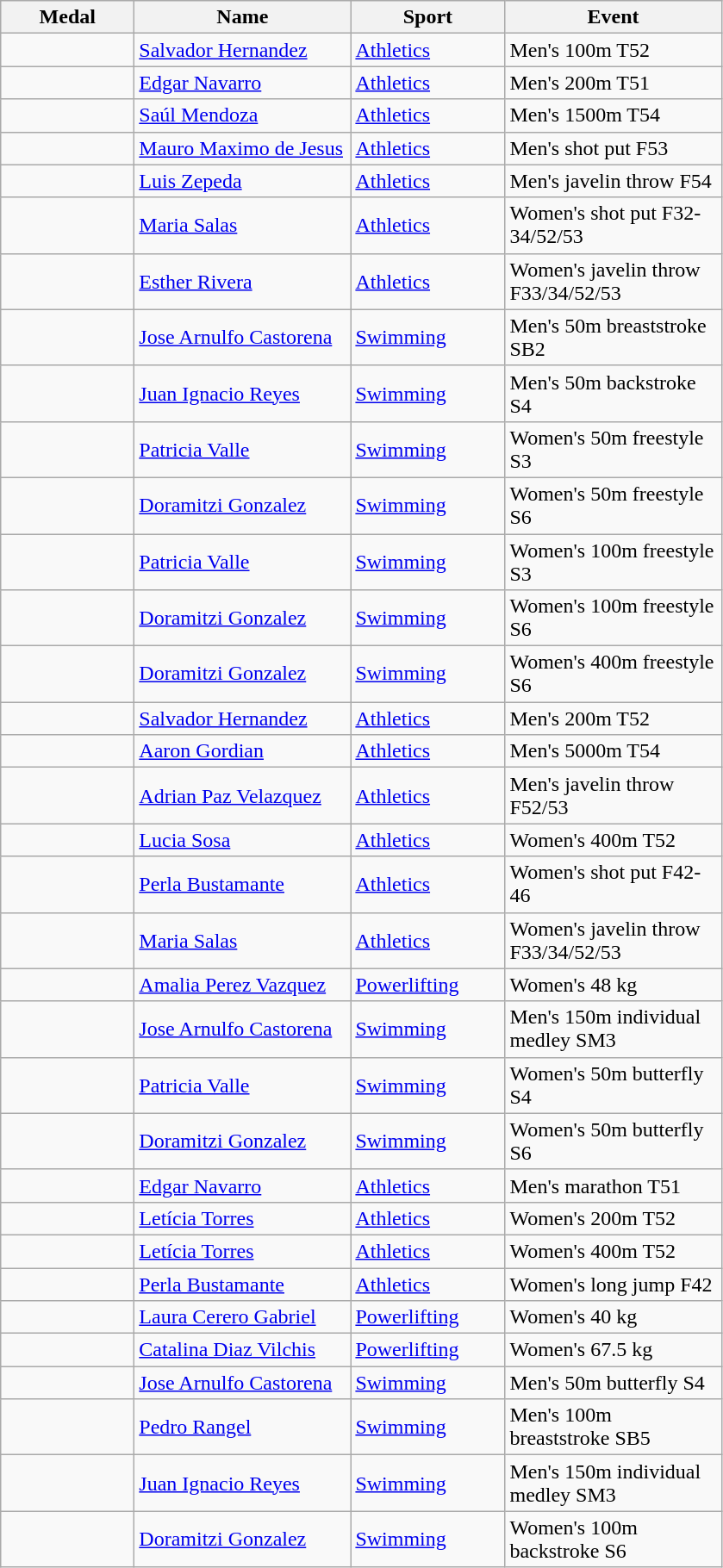<table class="wikitable">
<tr>
<th style="width:6em">Medal</th>
<th style="width:10em">Name</th>
<th style="width:7em">Sport</th>
<th style="width:10em">Event</th>
</tr>
<tr>
<td></td>
<td><a href='#'>Salvador Hernandez</a></td>
<td><a href='#'>Athletics</a></td>
<td>Men's 100m T52</td>
</tr>
<tr>
<td></td>
<td><a href='#'>Edgar Navarro</a></td>
<td><a href='#'>Athletics</a></td>
<td>Men's 200m T51</td>
</tr>
<tr>
<td></td>
<td><a href='#'>Saúl Mendoza</a></td>
<td><a href='#'>Athletics</a></td>
<td>Men's 1500m T54</td>
</tr>
<tr>
<td></td>
<td><a href='#'>Mauro Maximo de Jesus</a></td>
<td><a href='#'>Athletics</a></td>
<td>Men's shot put F53</td>
</tr>
<tr>
<td></td>
<td><a href='#'>Luis Zepeda</a></td>
<td><a href='#'>Athletics</a></td>
<td>Men's javelin throw F54</td>
</tr>
<tr>
<td></td>
<td><a href='#'>Maria Salas</a></td>
<td><a href='#'>Athletics</a></td>
<td>Women's shot put F32-34/52/53</td>
</tr>
<tr>
<td></td>
<td><a href='#'>Esther Rivera</a></td>
<td><a href='#'>Athletics</a></td>
<td>Women's javelin throw F33/34/52/53</td>
</tr>
<tr>
<td></td>
<td><a href='#'>Jose Arnulfo Castorena</a></td>
<td><a href='#'>Swimming</a></td>
<td>Men's 50m breaststroke SB2</td>
</tr>
<tr>
<td></td>
<td><a href='#'>Juan Ignacio Reyes</a></td>
<td><a href='#'>Swimming</a></td>
<td>Men's 50m backstroke S4</td>
</tr>
<tr>
<td></td>
<td><a href='#'>Patricia Valle</a></td>
<td><a href='#'>Swimming</a></td>
<td>Women's 50m freestyle S3</td>
</tr>
<tr>
<td></td>
<td><a href='#'>Doramitzi Gonzalez</a></td>
<td><a href='#'>Swimming</a></td>
<td>Women's 50m freestyle S6</td>
</tr>
<tr>
<td></td>
<td><a href='#'>Patricia Valle</a></td>
<td><a href='#'>Swimming</a></td>
<td>Women's 100m freestyle S3</td>
</tr>
<tr>
<td></td>
<td><a href='#'>Doramitzi Gonzalez</a></td>
<td><a href='#'>Swimming</a></td>
<td>Women's 100m freestyle S6</td>
</tr>
<tr>
<td></td>
<td><a href='#'>Doramitzi Gonzalez</a></td>
<td><a href='#'>Swimming</a></td>
<td>Women's 400m freestyle S6</td>
</tr>
<tr>
<td></td>
<td><a href='#'>Salvador Hernandez</a></td>
<td><a href='#'>Athletics</a></td>
<td>Men's 200m T52</td>
</tr>
<tr>
<td></td>
<td><a href='#'>Aaron Gordian</a></td>
<td><a href='#'>Athletics</a></td>
<td>Men's 5000m T54</td>
</tr>
<tr>
<td></td>
<td><a href='#'>Adrian Paz Velazquez</a></td>
<td><a href='#'>Athletics</a></td>
<td>Men's javelin throw F52/53</td>
</tr>
<tr>
<td></td>
<td><a href='#'>Lucia Sosa</a></td>
<td><a href='#'>Athletics</a></td>
<td>Women's 400m T52</td>
</tr>
<tr>
<td></td>
<td><a href='#'>Perla Bustamante</a></td>
<td><a href='#'>Athletics</a></td>
<td>Women's shot put F42-46</td>
</tr>
<tr>
<td></td>
<td><a href='#'>Maria Salas</a></td>
<td><a href='#'>Athletics</a></td>
<td>Women's javelin throw F33/34/52/53</td>
</tr>
<tr>
<td></td>
<td><a href='#'>Amalia Perez Vazquez</a></td>
<td><a href='#'>Powerlifting</a></td>
<td>Women's 48 kg</td>
</tr>
<tr>
<td></td>
<td><a href='#'>Jose Arnulfo Castorena</a></td>
<td><a href='#'>Swimming</a></td>
<td>Men's 150m individual medley SM3</td>
</tr>
<tr>
<td></td>
<td><a href='#'>Patricia Valle</a></td>
<td><a href='#'>Swimming</a></td>
<td>Women's 50m butterfly S4</td>
</tr>
<tr>
<td></td>
<td><a href='#'>Doramitzi Gonzalez</a></td>
<td><a href='#'>Swimming</a></td>
<td>Women's 50m butterfly S6</td>
</tr>
<tr>
<td></td>
<td><a href='#'>Edgar Navarro</a></td>
<td><a href='#'>Athletics</a></td>
<td>Men's marathon T51</td>
</tr>
<tr>
<td></td>
<td><a href='#'>Letícia Torres</a></td>
<td><a href='#'>Athletics</a></td>
<td>Women's 200m T52</td>
</tr>
<tr>
<td></td>
<td><a href='#'>Letícia Torres</a></td>
<td><a href='#'>Athletics</a></td>
<td>Women's 400m T52</td>
</tr>
<tr>
<td></td>
<td><a href='#'>Perla Bustamante</a></td>
<td><a href='#'>Athletics</a></td>
<td>Women's long jump F42</td>
</tr>
<tr>
<td></td>
<td><a href='#'>Laura Cerero Gabriel</a></td>
<td><a href='#'>Powerlifting</a></td>
<td>Women's 40 kg</td>
</tr>
<tr>
<td></td>
<td><a href='#'>Catalina Diaz Vilchis</a></td>
<td><a href='#'>Powerlifting</a></td>
<td>Women's 67.5 kg</td>
</tr>
<tr>
<td></td>
<td><a href='#'>Jose Arnulfo Castorena</a></td>
<td><a href='#'>Swimming</a></td>
<td>Men's 50m butterfly S4</td>
</tr>
<tr>
<td></td>
<td><a href='#'>Pedro Rangel</a></td>
<td><a href='#'>Swimming</a></td>
<td>Men's 100m breaststroke SB5</td>
</tr>
<tr>
<td></td>
<td><a href='#'>Juan Ignacio Reyes</a></td>
<td><a href='#'>Swimming</a></td>
<td>Men's 150m individual medley SM3</td>
</tr>
<tr>
<td></td>
<td><a href='#'>Doramitzi Gonzalez</a></td>
<td><a href='#'>Swimming</a></td>
<td>Women's 100m backstroke S6</td>
</tr>
</table>
